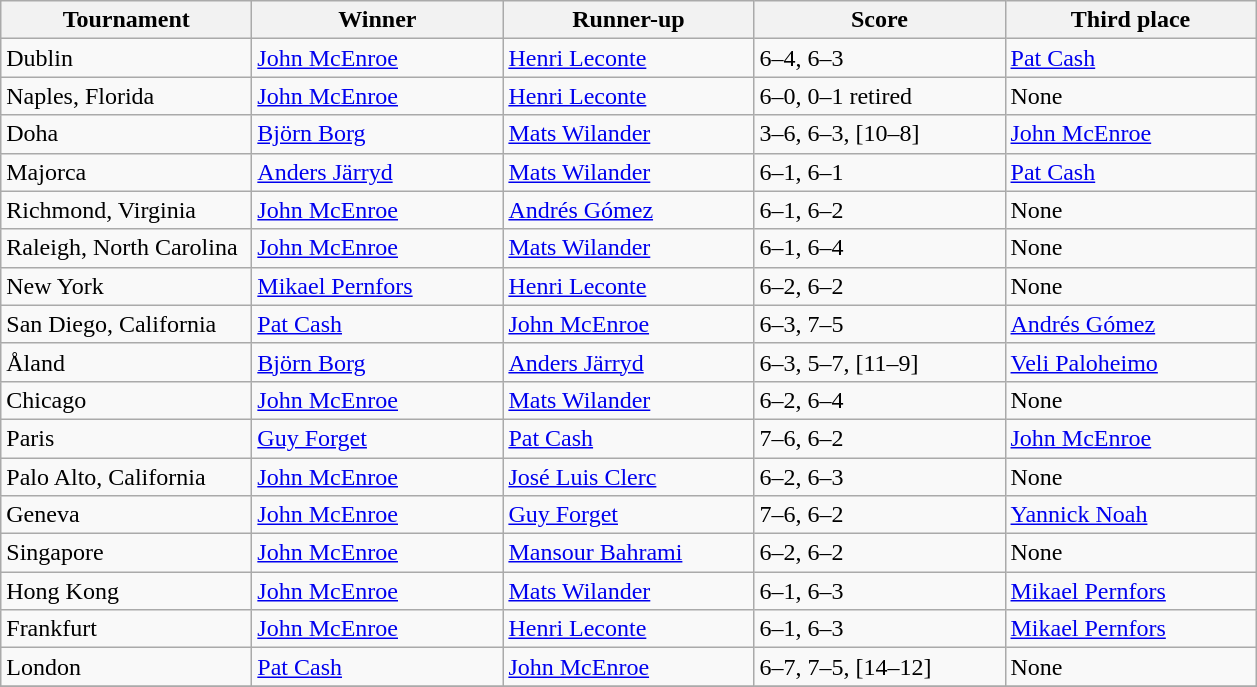<table class="wikitable">
<tr>
<th style="width:160px">Tournament</th>
<th style="width:160px">Winner</th>
<th style="width:160px">Runner-up</th>
<th style="width:160px" class="unsortable">Score</th>
<th style="width:160px">Third place</th>
</tr>
<tr>
<td>Dublin</td>
<td>  <a href='#'>John McEnroe</a></td>
<td>  <a href='#'>Henri Leconte</a></td>
<td>6–4, 6–3</td>
<td> <a href='#'>Pat Cash</a></td>
</tr>
<tr>
<td>Naples, Florida</td>
<td>  <a href='#'>John McEnroe</a></td>
<td>  <a href='#'>Henri Leconte</a></td>
<td>6–0, 0–1 retired</td>
<td>None</td>
</tr>
<tr>
<td>Doha</td>
<td>  <a href='#'>Björn Borg</a></td>
<td>  <a href='#'>Mats Wilander</a></td>
<td>3–6, 6–3, [10–8]</td>
<td> <a href='#'>John McEnroe</a></td>
</tr>
<tr>
<td>Majorca</td>
<td>  <a href='#'>Anders Järryd</a></td>
<td>  <a href='#'>Mats Wilander</a></td>
<td>6–1, 6–1</td>
<td> <a href='#'>Pat Cash</a></td>
</tr>
<tr>
<td>Richmond, Virginia</td>
<td>  <a href='#'>John McEnroe</a></td>
<td>  <a href='#'>Andrés Gómez</a></td>
<td>6–1, 6–2</td>
<td>None</td>
</tr>
<tr>
<td>Raleigh, North Carolina</td>
<td>  <a href='#'>John McEnroe</a></td>
<td>  <a href='#'>Mats Wilander</a></td>
<td>6–1, 6–4</td>
<td>None</td>
</tr>
<tr>
<td>New York</td>
<td>  <a href='#'>Mikael Pernfors</a></td>
<td>  <a href='#'>Henri Leconte</a></td>
<td>6–2, 6–2</td>
<td>None</td>
</tr>
<tr>
<td>San Diego, California</td>
<td>  <a href='#'>Pat Cash</a></td>
<td>  <a href='#'>John McEnroe</a></td>
<td>6–3, 7–5</td>
<td> <a href='#'>Andrés Gómez</a></td>
</tr>
<tr>
<td>Åland</td>
<td>  <a href='#'>Björn Borg</a></td>
<td>  <a href='#'>Anders Järryd</a></td>
<td>6–3, 5–7, [11–9]</td>
<td> <a href='#'>Veli Paloheimo</a></td>
</tr>
<tr>
<td>Chicago</td>
<td>  <a href='#'>John McEnroe</a></td>
<td>  <a href='#'>Mats Wilander</a></td>
<td>6–2, 6–4</td>
<td>None</td>
</tr>
<tr>
<td>Paris</td>
<td>  <a href='#'>Guy Forget</a></td>
<td>  <a href='#'>Pat Cash</a></td>
<td>7–6, 6–2</td>
<td> <a href='#'>John McEnroe</a></td>
</tr>
<tr>
<td>Palo Alto, California</td>
<td>  <a href='#'>John McEnroe</a></td>
<td>  <a href='#'>José Luis Clerc</a></td>
<td>6–2, 6–3</td>
<td>None</td>
</tr>
<tr>
<td>Geneva</td>
<td>  <a href='#'>John McEnroe</a></td>
<td>  <a href='#'>Guy Forget</a></td>
<td>7–6, 6–2</td>
<td> <a href='#'>Yannick Noah</a></td>
</tr>
<tr>
<td>Singapore</td>
<td>  <a href='#'>John McEnroe</a></td>
<td>  <a href='#'>Mansour Bahrami</a></td>
<td>6–2, 6–2</td>
<td>None</td>
</tr>
<tr>
<td>Hong Kong</td>
<td>  <a href='#'>John McEnroe</a></td>
<td>  <a href='#'>Mats Wilander</a></td>
<td>6–1, 6–3</td>
<td> <a href='#'>Mikael Pernfors</a></td>
</tr>
<tr>
<td>Frankfurt</td>
<td>  <a href='#'>John McEnroe</a></td>
<td>  <a href='#'>Henri Leconte</a></td>
<td>6–1, 6–3</td>
<td> <a href='#'>Mikael Pernfors</a></td>
</tr>
<tr>
<td>London</td>
<td>  <a href='#'>Pat Cash</a></td>
<td>  <a href='#'>John McEnroe</a></td>
<td>6–7, 7–5, [14–12]</td>
<td>None</td>
</tr>
<tr>
</tr>
</table>
